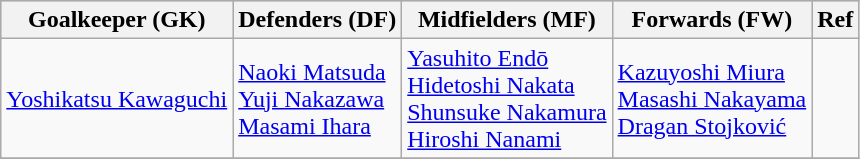<table class="wikitable" style="text-align:left; font-size:100%;">
<tr style="background:#cccccc;">
<th>Goalkeeper (GK)</th>
<th>Defenders (DF)</th>
<th>Midfielders (MF)</th>
<th>Forwards (FW)</th>
<th>Ref</th>
</tr>
<tr>
<td> <a href='#'>Yoshikatsu Kawaguchi</a></td>
<td> <a href='#'>Naoki Matsuda</a> <br> <a href='#'>Yuji Nakazawa</a> <br> <a href='#'>Masami Ihara</a></td>
<td> <a href='#'>Yasuhito Endō</a> <br> <a href='#'>Hidetoshi Nakata</a> <br> <a href='#'>Shunsuke Nakamura</a> <br> <a href='#'>Hiroshi Nanami</a></td>
<td> <a href='#'>Kazuyoshi Miura</a> <br> <a href='#'>Masashi Nakayama</a> <br> <a href='#'>Dragan Stojković</a></td>
<td></td>
</tr>
<tr>
</tr>
</table>
